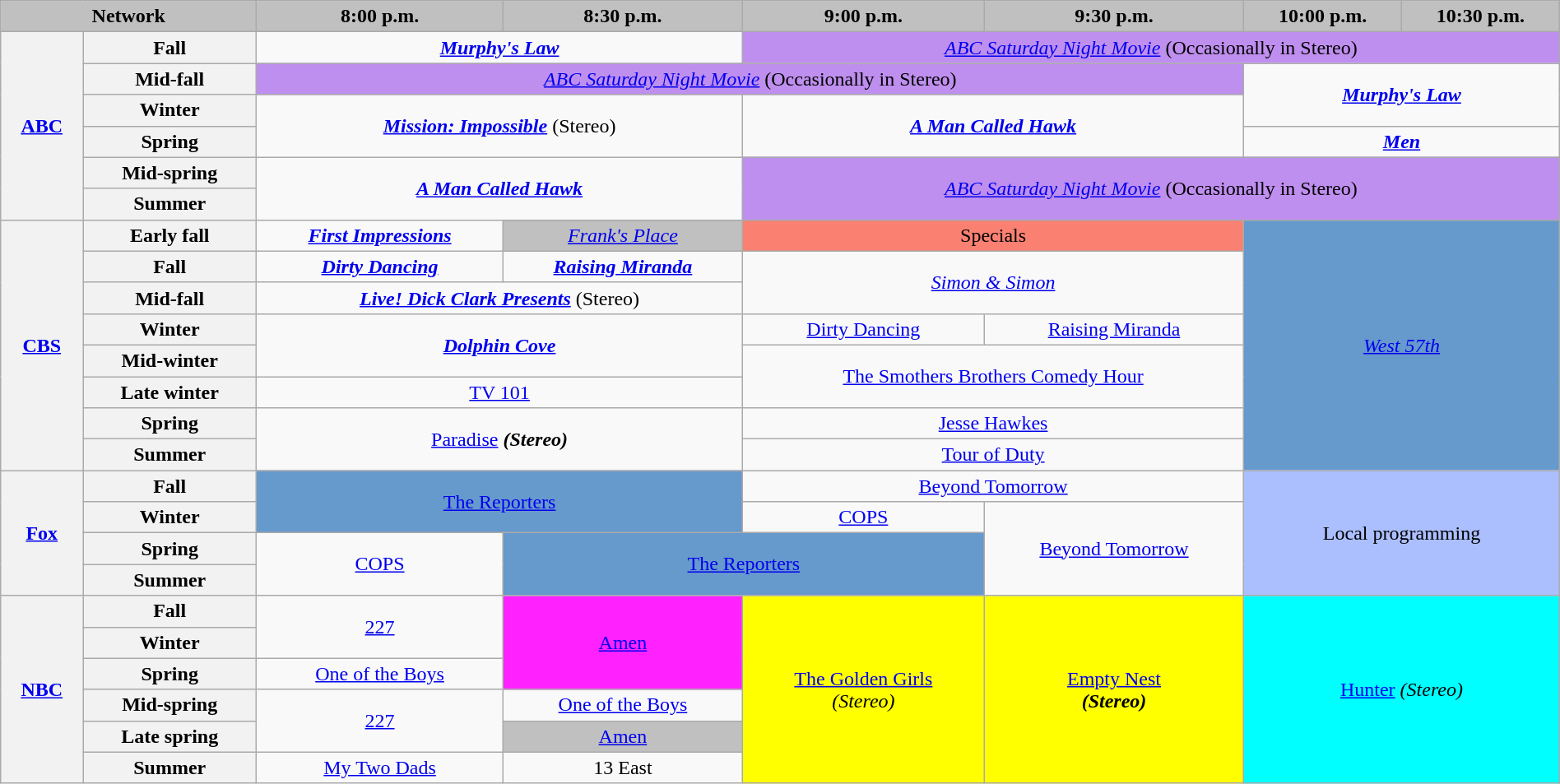<table class="wikitable" style="width:100%;margin-right:0;text-align:center;">
<tr>
<th colspan="2" style="background-color:#C0C0C0;text-align:center">Network</th>
<th style="background-color:#C0C0C0;text-align:center">8:00 p.m.</th>
<th style="background-color:#C0C0C0;text-align:center">8:30 p.m.</th>
<th style="background-color:#C0C0C0;text-align:center">9:00 p.m.</th>
<th style="background-color:#C0C0C0;text-align:center">9:30 p.m.</th>
<th style="background-color:#C0C0C0;text-align:center">10:00 p.m.</th>
<th style="background-color:#C0C0C0;text-align:center">10:30 p.m.</th>
</tr>
<tr>
<th rowspan="6"><a href='#'>ABC</a></th>
<th>Fall</th>
<td colspan="2"><strong><em><a href='#'>Murphy's Law</a></em></strong></td>
<td colspan="4" style="background:#bf8fef;"><em><a href='#'>ABC Saturday Night Movie</a></em> (Occasionally in Stereo)</td>
</tr>
<tr>
<th>Mid-fall</th>
<td colspan="4" style="background:#bf8fef;"><em><a href='#'>ABC Saturday Night Movie</a></em> (Occasionally in Stereo)</td>
<td rowspan="2" colspan="2"><strong><em><a href='#'>Murphy's Law</a></em></strong></td>
</tr>
<tr>
<th>Winter</th>
<td rowspan="2" colspan="2"><strong><em><a href='#'>Mission: Impossible</a></em></strong> (Stereo)</td>
<td rowspan="2" colspan="2"><strong><em><a href='#'>A Man Called Hawk</a></em></strong></td>
</tr>
<tr>
<th>Spring</th>
<td colspan="2"><strong><em><a href='#'>Men</a></em></strong></td>
</tr>
<tr>
<th>Mid-spring</th>
<td rowspan="2" colspan="2"><strong><em><a href='#'>A Man Called Hawk</a></em></strong></td>
<td rowspan="2" colspan="4" style="background:#bf8fef;"><em><a href='#'>ABC Saturday Night Movie</a></em> (Occasionally in Stereo)</td>
</tr>
<tr>
<th>Summer</th>
</tr>
<tr>
<th rowspan="8"><a href='#'>CBS</a></th>
<th>Early fall</th>
<td><strong><em><a href='#'>First Impressions</a></em></strong></td>
<td style="background:#C0C0C0;"><em><a href='#'>Frank's Place</a></em> </td>
<td colspan="2" style="background:#FA8072;">Specials</td>
<td colspan="2" rowspan="8" style="background:#6699CC;"><em><a href='#'>West 57th</a></em></td>
</tr>
<tr>
<th>Fall</th>
<td><strong><em><a href='#'>Dirty Dancing</a></em></strong></td>
<td><strong><em><a href='#'>Raising Miranda</a></em></strong></td>
<td rowspan="2" colspan="2"><em><a href='#'>Simon & Simon</a></em></td>
</tr>
<tr>
<th>Mid-fall</th>
<td colspan="2"><strong><em><a href='#'>Live! Dick Clark Presents</a></em></strong> (Stereo)</td>
</tr>
<tr>
<th>Winter</th>
<td rowspan="2" colspan="2"><strong><em><a href='#'>Dolphin Cove</a><strong> <em></td>
<td></em></strong><a href='#'>Dirty Dancing</a><strong><em></td>
<td></em></strong><a href='#'>Raising Miranda</a><strong><em></td>
</tr>
<tr>
<th>Mid-winter</th>
<td rowspan="2" colspan="2"></em></strong><a href='#'>The Smothers Brothers Comedy Hour</a><strong><em></td>
</tr>
<tr>
<th>Late winter</th>
<td colspan="2"></em></strong><a href='#'>TV 101</a><strong><em></td>
</tr>
<tr>
<th>Spring</th>
<td rowspan="2" colspan="2"></em></strong><a href='#'>Paradise</a><strong><em> (Stereo)</td>
<td colspan="2"></em></strong><a href='#'>Jesse Hawkes</a><strong><em></td>
</tr>
<tr>
<th>Summer</th>
<td colspan="2"></em><a href='#'>Tour of Duty</a><em></td>
</tr>
<tr>
<th rowspan="4"><a href='#'>Fox</a></th>
<th>Fall</th>
<td colspan="2" rowspan="2" style="background:#6699CC;"></em></strong><a href='#'>The Reporters</a><strong><em></td>
<td colspan="2"></em></strong><a href='#'>Beyond Tomorrow</a><strong><em></td>
<td colspan="2" rowspan="4" style="background:#abbfff;">Local programming</td>
</tr>
<tr>
<th>Winter</th>
<td></em></strong><a href='#'>COPS</a><strong><em></td>
<td rowspan="3"></em></strong><a href='#'>Beyond Tomorrow</a><strong><em></td>
</tr>
<tr>
<th>Spring</th>
<td rowspan="2"></em></strong><a href='#'>COPS</a><strong><em></td>
<td colspan="2" rowspan="2" style="background:#6699CC;"></em></strong><a href='#'>The Reporters</a><strong><em></td>
</tr>
<tr>
<th>Summer</th>
</tr>
<tr>
<th rowspan="6"><a href='#'>NBC</a></th>
<th>Fall</th>
<td rowspan="2"></em><a href='#'>227</a><em></td>
<td rowspan="3" bgcolor="#FF22FF"></em><a href='#'>Amen</a><em> </td>
<td rowspan="6" bgcolor="#FFFF00"></em><a href='#'>The Golden Girls</a> <em><br>(Stereo) </td>
<td rowspan="6" bgcolor="#FFFF00"></em></strong><a href='#'>Empty Nest</a><strong><em><br>(Stereo) </td>
<td colspan="2" rowspan="6" bgcolor="#00FFFF"></em><a href='#'>Hunter</a><em> (Stereo) </td>
</tr>
<tr>
<th>Winter</th>
</tr>
<tr>
<th>Spring</th>
<td></em></strong><a href='#'>One of the Boys</a><strong><em></td>
</tr>
<tr>
<th>Mid-spring</th>
<td rowspan="2"></em><a href='#'>227</a><em></td>
<td></em></strong><a href='#'>One of the Boys</a><strong><em></td>
</tr>
<tr>
<th>Late spring</th>
<td style="background:#C0C0C0;"></em><a href='#'>Amen</a><em> </td>
</tr>
<tr>
<th>Summer</th>
<td></em><a href='#'>My Two Dads</a><em></td>
<td></em></strong>13 East<strong><em></td>
</tr>
</table>
